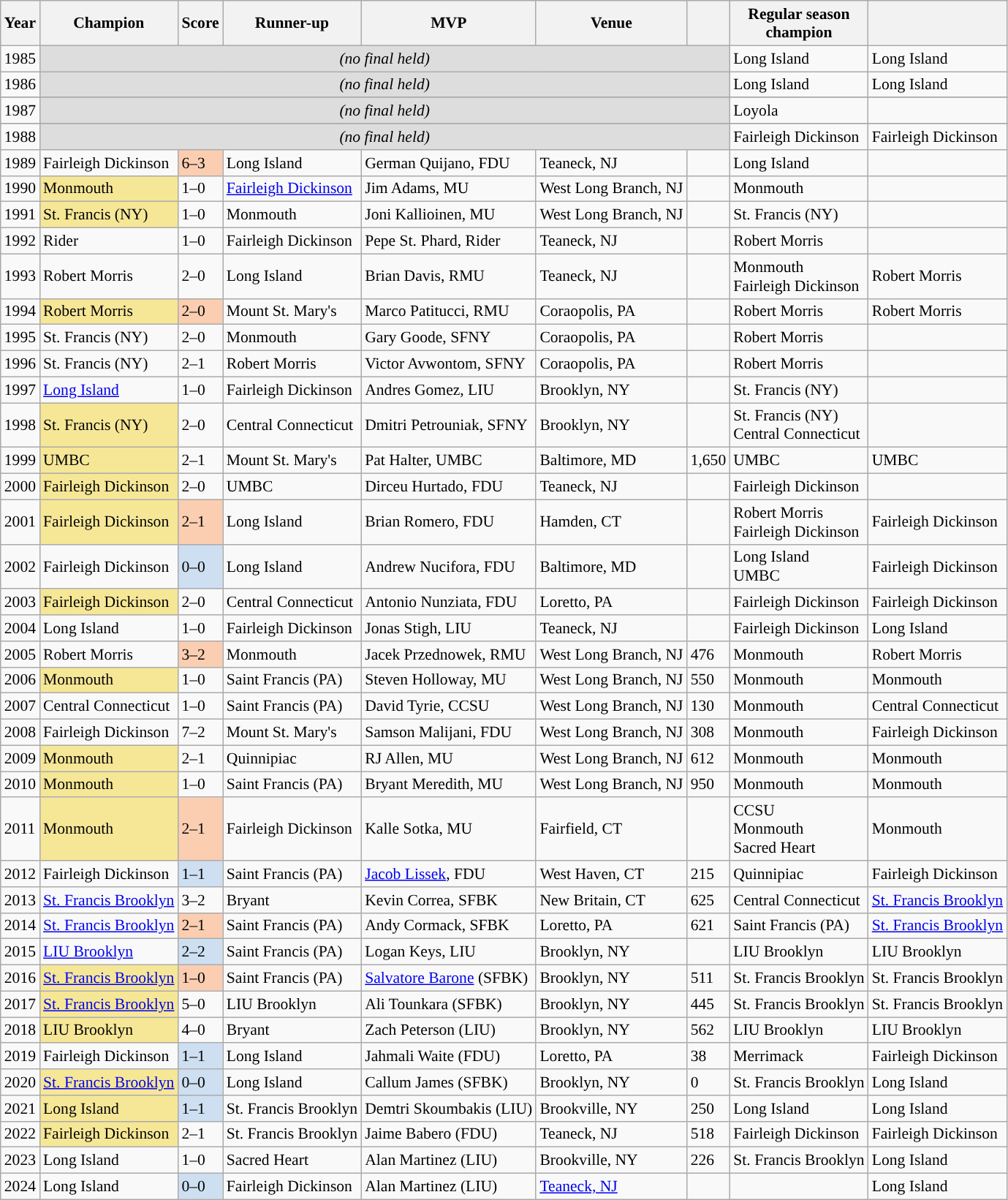<table class="wikitable" style="font-size: 90%;">
<tr>
<th width=px>Year</th>
<th width=px>Champion</th>
<th width=px>Score</th>
<th width=px>Runner-up</th>
<th width=px>MVP</th>
<th width=px>Venue</th>
<th width=px></th>
<th width=px>Regular season<br> champion</th>
<th width=px></th>
</tr>
<tr>
<td>1985</td>
<td colspan=6 style= "text-align:center; background-color:#dddddd"><em>(no final held)</em> </td>
<td>Long Island</td>
<td>Long Island</td>
</tr>
<tr>
<td>1986</td>
<td colspan=6 style= "text-align:center; background-color:#dddddd"><em>(no final held)</em> </td>
<td>Long Island</td>
<td>Long Island</td>
</tr>
<tr>
</tr>
<tr>
<td>1987</td>
<td colspan=6 style= "text-align:center; background-color:#dddddd"><em>(no final held)</em> </td>
<td>Loyola</td>
<td></td>
</tr>
<tr>
</tr>
<tr>
<td>1988</td>
<td colspan=6 style= "text-align:center; background-color:#dddddd"><em>(no final held)</em> </td>
<td>Fairleigh Dickinson</td>
<td>Fairleigh Dickinson</td>
</tr>
<tr>
<td>1989</td>
<td>Fairleigh Dickinson</td>
<td bgcolor=#FBCEB1>6–3 </td>
<td>Long Island</td>
<td>German Quijano, FDU</td>
<td>Teaneck, NJ</td>
<td></td>
<td>Long Island</td>
<td></td>
</tr>
<tr>
<td>1990</td>
<td bgcolor= #F6E797>Monmouth</td>
<td>1–0</td>
<td><a href='#'>Fairleigh Dickinson</a></td>
<td>Jim Adams, MU</td>
<td>West Long Branch, NJ</td>
<td></td>
<td>Monmouth</td>
<td></td>
</tr>
<tr>
<td>1991</td>
<td bgcolor= #F6E797>St. Francis (NY)</td>
<td>1–0</td>
<td>Monmouth</td>
<td>Joni Kallioinen, MU</td>
<td>West Long Branch, NJ</td>
<td></td>
<td>St. Francis (NY)</td>
<td></td>
</tr>
<tr>
<td>1992</td>
<td>Rider</td>
<td>1–0</td>
<td>Fairleigh Dickinson</td>
<td>Pepe St. Phard, Rider</td>
<td>Teaneck, NJ</td>
<td></td>
<td>Robert Morris</td>
<td></td>
</tr>
<tr>
<td>1993</td>
<td>Robert Morris</td>
<td>2–0</td>
<td>Long Island</td>
<td>Brian Davis, RMU</td>
<td>Teaneck, NJ</td>
<td></td>
<td>Monmouth<br>Fairleigh Dickinson</td>
<td>Robert Morris</td>
</tr>
<tr>
<td>1994</td>
<td bgcolor= #F6E797>Robert Morris</td>
<td bgcolor=#FBCEB1>2–0 </td>
<td>Mount St. Mary's</td>
<td>Marco Patitucci, RMU</td>
<td>Coraopolis, PA</td>
<td></td>
<td>Robert Morris</td>
<td>Robert Morris</td>
</tr>
<tr>
<td>1995</td>
<td>St. Francis (NY)</td>
<td>2–0</td>
<td>Monmouth</td>
<td>Gary Goode, SFNY</td>
<td>Coraopolis, PA</td>
<td></td>
<td>Robert Morris</td>
<td></td>
</tr>
<tr>
<td>1996</td>
<td>St. Francis (NY)</td>
<td>2–1</td>
<td>Robert Morris</td>
<td>Victor Avwontom, SFNY</td>
<td>Coraopolis, PA</td>
<td></td>
<td>Robert Morris</td>
<td></td>
</tr>
<tr>
<td>1997</td>
<td><a href='#'>Long Island</a> </td>
<td>1–0</td>
<td>Fairleigh Dickinson</td>
<td>Andres Gomez, LIU</td>
<td>Brooklyn, NY</td>
<td></td>
<td>St. Francis (NY)</td>
<td></td>
</tr>
<tr>
<td>1998</td>
<td bgcolor= #F6E797>St. Francis (NY)</td>
<td>2–0</td>
<td>Central Connecticut</td>
<td>Dmitri Petrouniak, SFNY</td>
<td>Brooklyn, NY</td>
<td></td>
<td>St. Francis (NY)<br>Central Connecticut</td>
<td></td>
</tr>
<tr>
<td>1999</td>
<td bgcolor= #F6E797>UMBC</td>
<td>2–1</td>
<td>Mount St. Mary's</td>
<td>Pat Halter, UMBC</td>
<td>Baltimore, MD</td>
<td>1,650</td>
<td>UMBC</td>
<td>UMBC</td>
</tr>
<tr>
<td>2000</td>
<td bgcolor= #F6E797>Fairleigh Dickinson</td>
<td>2–0</td>
<td>UMBC</td>
<td>Dirceu Hurtado, FDU</td>
<td>Teaneck, NJ</td>
<td></td>
<td>Fairleigh Dickinson</td>
<td></td>
</tr>
<tr>
<td>2001</td>
<td bgcolor= #F6E797>Fairleigh Dickinson</td>
<td bgcolor=#FBCEB1>2–1 </td>
<td>Long Island</td>
<td>Brian Romero, FDU</td>
<td>Hamden, CT</td>
<td></td>
<td>Robert Morris <br>Fairleigh Dickinson</td>
<td>Fairleigh Dickinson</td>
</tr>
<tr>
<td>2002</td>
<td>Fairleigh Dickinson</td>
<td bgcolor=#cedff2>0–0 </td>
<td>Long Island</td>
<td>Andrew Nucifora, FDU</td>
<td>Baltimore, MD</td>
<td></td>
<td>Long Island <br> UMBC</td>
<td>Fairleigh Dickinson</td>
</tr>
<tr>
<td>2003</td>
<td bgcolor= #F6E797>Fairleigh Dickinson</td>
<td>2–0</td>
<td>Central Connecticut</td>
<td>Antonio Nunziata, FDU</td>
<td>Loretto, PA</td>
<td></td>
<td>Fairleigh Dickinson</td>
<td>Fairleigh Dickinson</td>
</tr>
<tr>
<td>2004</td>
<td>Long Island </td>
<td>1–0</td>
<td>Fairleigh Dickinson</td>
<td>Jonas Stigh, LIU</td>
<td>Teaneck, NJ</td>
<td></td>
<td>Fairleigh Dickinson</td>
<td>Long Island</td>
</tr>
<tr>
<td>2005</td>
<td>Robert Morris</td>
<td bgcolor=#FBCEB1>3–2 </td>
<td>Monmouth</td>
<td>Jacek Przednowek, RMU</td>
<td>West Long Branch, NJ</td>
<td>476</td>
<td>Monmouth</td>
<td>Robert Morris</td>
</tr>
<tr>
<td>2006</td>
<td bgcolor= #F6E797>Monmouth</td>
<td>1–0</td>
<td>Saint Francis (PA)</td>
<td>Steven Holloway, MU</td>
<td>West Long Branch, NJ</td>
<td>550</td>
<td>Monmouth</td>
<td>Monmouth</td>
</tr>
<tr>
<td>2007</td>
<td>Central Connecticut</td>
<td>1–0</td>
<td>Saint Francis (PA)</td>
<td>David Tyrie, CCSU</td>
<td>West Long Branch, NJ</td>
<td>130</td>
<td>Monmouth</td>
<td>Central Connecticut</td>
</tr>
<tr>
<td>2008</td>
<td>Fairleigh Dickinson</td>
<td>7–2</td>
<td>Mount St. Mary's</td>
<td>Samson Malijani, FDU</td>
<td>West Long Branch, NJ</td>
<td>308</td>
<td>Monmouth</td>
<td>Fairleigh Dickinson</td>
</tr>
<tr>
<td>2009</td>
<td bgcolor= #F6E797>Monmouth</td>
<td>2–1</td>
<td>Quinnipiac</td>
<td>RJ Allen, MU</td>
<td>West Long Branch, NJ</td>
<td>612</td>
<td>Monmouth</td>
<td>Monmouth</td>
</tr>
<tr>
<td>2010</td>
<td bgcolor= #F6E797>Monmouth</td>
<td>1–0</td>
<td>Saint Francis (PA)</td>
<td>Bryant Meredith, MU</td>
<td>West Long Branch, NJ</td>
<td>950</td>
<td>Monmouth</td>
<td>Monmouth</td>
</tr>
<tr>
<td>2011</td>
<td bgcolor= #F6E797>Monmouth</td>
<td bgcolor=#FBCEB1>2–1 </td>
<td>Fairleigh Dickinson</td>
<td>Kalle Sotka, MU</td>
<td>Fairfield, CT</td>
<td></td>
<td>CCSU<br>Monmouth <br> Sacred Heart</td>
<td>Monmouth</td>
</tr>
<tr>
<td>2012</td>
<td>Fairleigh Dickinson</td>
<td bgcolor=#cedff2>1–1 </td>
<td>Saint Francis (PA)</td>
<td><a href='#'>Jacob Lissek</a>, FDU</td>
<td>West Haven, CT</td>
<td>215</td>
<td>Quinnipiac</td>
<td>Fairleigh Dickinson</td>
</tr>
<tr>
<td>2013</td>
<td><a href='#'>St. Francis Brooklyn</a></td>
<td>3–2</td>
<td>Bryant</td>
<td>Kevin Correa, SFBK</td>
<td>New Britain, CT</td>
<td>625</td>
<td>Central Connecticut</td>
<td><a href='#'>St. Francis Brooklyn</a></td>
</tr>
<tr>
<td>2014</td>
<td><a href='#'>St. Francis Brooklyn</a></td>
<td bgcolor=#FBCEB1>2–1 </td>
<td>Saint Francis (PA)</td>
<td>Andy Cormack, SFBK</td>
<td>Loretto, PA</td>
<td>621</td>
<td>Saint Francis (PA)</td>
<td><a href='#'>St. Francis Brooklyn</a></td>
</tr>
<tr>
<td>2015</td>
<td><a href='#'>LIU Brooklyn</a> </td>
<td bgcolor=#cedff2>2–2 </td>
<td>Saint Francis (PA)</td>
<td>Logan Keys, LIU</td>
<td>Brooklyn, NY</td>
<td></td>
<td>LIU Brooklyn</td>
<td>LIU Brooklyn</td>
</tr>
<tr>
<td>2016</td>
<td bgcolor= #F6E797><a href='#'>St. Francis Brooklyn</a></td>
<td bgcolor=#FBCEB1>1–0 </td>
<td>Saint Francis (PA)</td>
<td><a href='#'>Salvatore Barone</a> (SFBK)</td>
<td>Brooklyn, NY</td>
<td>511</td>
<td>St. Francis Brooklyn</td>
<td>St. Francis Brooklyn</td>
</tr>
<tr>
<td>2017</td>
<td bgcolor= #F6E797><a href='#'>St. Francis Brooklyn</a></td>
<td>5–0</td>
<td>LIU Brooklyn</td>
<td>Ali Tounkara (SFBK)</td>
<td>Brooklyn, NY</td>
<td>445</td>
<td>St. Francis Brooklyn</td>
<td>St. Francis Brooklyn</td>
</tr>
<tr>
<td>2018</td>
<td bgcolor= #F6E797>LIU Brooklyn </td>
<td>4–0</td>
<td>Bryant</td>
<td>Zach Peterson (LIU)</td>
<td>Brooklyn, NY</td>
<td>562</td>
<td>LIU Brooklyn</td>
<td>LIU Brooklyn</td>
</tr>
<tr>
<td>2019</td>
<td>Fairleigh Dickinson</td>
<td bgcolor=#cedff2>1–1 </td>
<td>Long Island</td>
<td>Jahmali Waite (FDU)</td>
<td>Loretto, PA</td>
<td>38</td>
<td>Merrimack</td>
<td>Fairleigh Dickinson</td>
</tr>
<tr>
<td>2020</td>
<td bgcolor= #F6E797><a href='#'>St. Francis Brooklyn</a></td>
<td bgcolor=#cedff2>0–0 </td>
<td>Long Island</td>
<td>Callum James (SFBK)</td>
<td>Brooklyn, NY</td>
<td>0 </td>
<td>St. Francis Brooklyn</td>
<td>Long Island</td>
</tr>
<tr>
<td>2021</td>
<td bgcolor= #F6E797>Long Island </td>
<td bgcolor=#cedff2>1–1 </td>
<td>St. Francis Brooklyn</td>
<td>Demtri Skoumbakis (LIU)</td>
<td>Brookville, NY</td>
<td>250</td>
<td>Long Island</td>
<td>Long Island</td>
</tr>
<tr>
<td>2022</td>
<td bgcolor= #F6E797>Fairleigh Dickinson</td>
<td>2–1</td>
<td>St. Francis Brooklyn</td>
<td>Jaime Babero (FDU)</td>
<td>Teaneck, NJ</td>
<td>518</td>
<td>Fairleigh Dickinson</td>
<td>Fairleigh Dickinson</td>
</tr>
<tr>
<td>2023</td>
<td>Long Island </td>
<td>1–0</td>
<td>Sacred Heart</td>
<td>Alan Martinez (LIU)</td>
<td>Brookville, NY</td>
<td>226</td>
<td>St. Francis Brooklyn</td>
<td>Long Island</td>
</tr>
<tr>
<td>2024</td>
<td>Long Island </td>
<td bgcolor=#cedff2>0–0 </td>
<td>Fairleigh Dickinson</td>
<td>Alan Martinez (LIU)</td>
<td><a href='#'>Teaneck, NJ</a></td>
<td></td>
<td></td>
<td>Long Island</td>
</tr>
</table>
